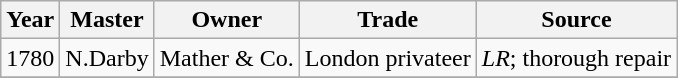<table class=" wikitable">
<tr>
<th>Year</th>
<th>Master</th>
<th>Owner</th>
<th>Trade</th>
<th>Source</th>
</tr>
<tr>
<td>1780</td>
<td>N.Darby</td>
<td>Mather & Co.</td>
<td>London privateer</td>
<td><em>LR</em>; thorough repair</td>
</tr>
<tr>
</tr>
</table>
